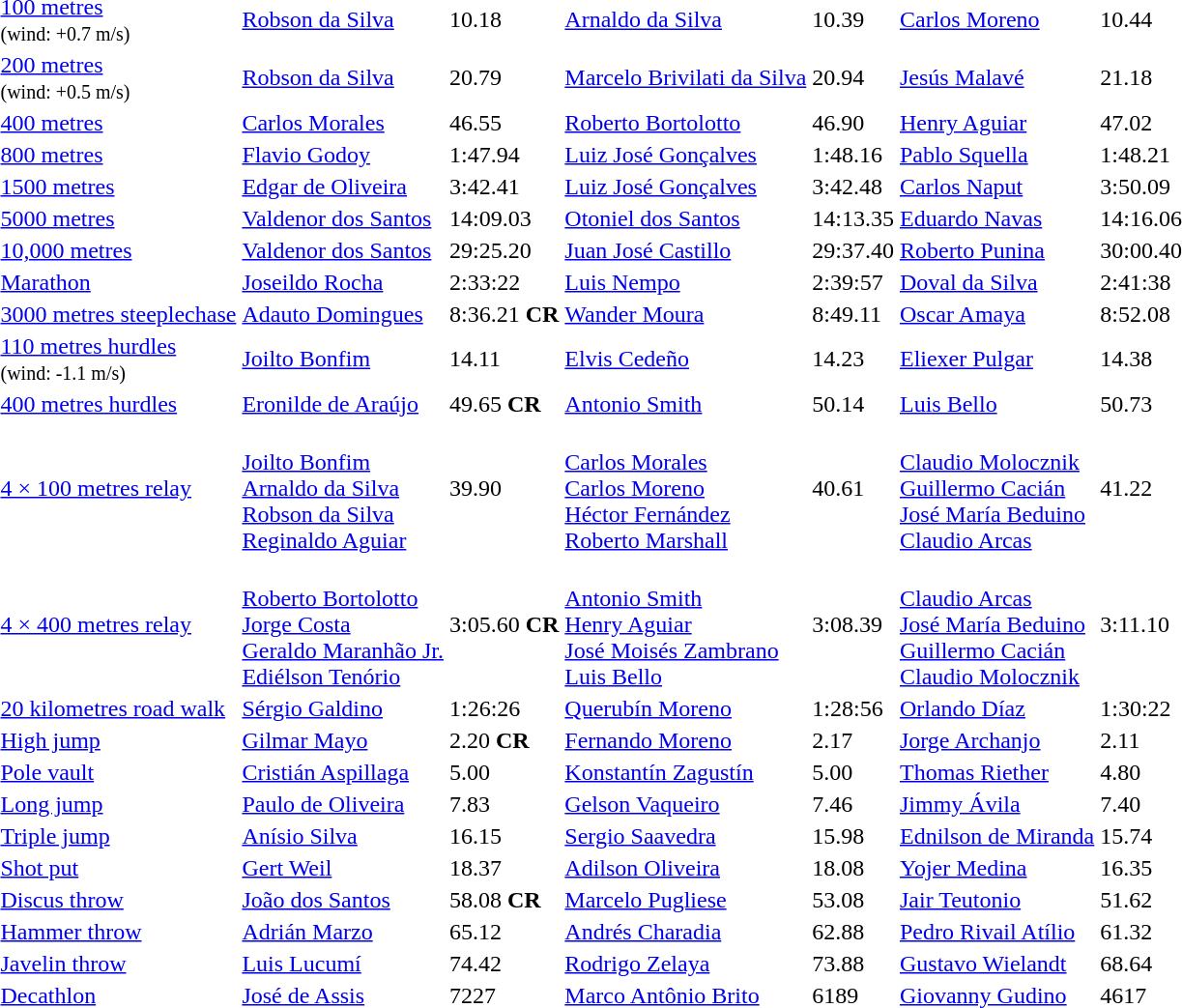<table>
<tr>
<td><a href='#'>100 metres</a><br><small>(wind: +0.7 m/s)</small></td>
<td><a href='#'>Robson da Silva</a><br> </td>
<td>10.18</td>
<td><a href='#'>Arnaldo da Silva</a><br> </td>
<td>10.39</td>
<td><a href='#'>Carlos Moreno</a><br> </td>
<td>10.44</td>
</tr>
<tr>
<td><a href='#'>200 metres</a><br><small>(wind: +0.5 m/s)</small></td>
<td><a href='#'>Robson da Silva</a><br> </td>
<td>20.79</td>
<td><a href='#'>Marcelo Brivilati da Silva</a><br> </td>
<td>20.94</td>
<td><a href='#'>Jesús Malavé</a><br> </td>
<td>21.18</td>
</tr>
<tr>
<td><a href='#'>400 metres</a></td>
<td><a href='#'>Carlos Morales</a><br> </td>
<td>46.55</td>
<td><a href='#'>Roberto Bortolotto</a><br> </td>
<td>46.90</td>
<td><a href='#'>Henry Aguiar</a><br> </td>
<td>47.02</td>
</tr>
<tr>
<td><a href='#'>800 metres</a></td>
<td><a href='#'>Flavio Godoy</a><br> </td>
<td>1:47.94</td>
<td><a href='#'>Luiz José Gonçalves</a><br> </td>
<td>1:48.16</td>
<td><a href='#'>Pablo Squella</a><br> </td>
<td>1:48.21</td>
</tr>
<tr>
<td><a href='#'>1500 metres</a></td>
<td><a href='#'>Edgar de Oliveira</a><br> </td>
<td>3:42.41</td>
<td><a href='#'>Luiz José Gonçalves</a><br> </td>
<td>3:42.48</td>
<td><a href='#'>Carlos Naput</a><br> </td>
<td>3:50.09</td>
</tr>
<tr>
<td><a href='#'>5000 metres</a></td>
<td><a href='#'>Valdenor dos Santos</a><br> </td>
<td>14:09.03</td>
<td><a href='#'>Otoniel dos Santos</a><br> </td>
<td>14:13.35</td>
<td><a href='#'>Eduardo Navas</a><br> </td>
<td>14:16.06</td>
</tr>
<tr>
<td><a href='#'>10,000 metres</a></td>
<td><a href='#'>Valdenor dos Santos</a><br> </td>
<td>29:25.20</td>
<td><a href='#'>Juan José Castillo</a><br> </td>
<td>29:37.40</td>
<td><a href='#'>Roberto Punina</a><br> </td>
<td>30:00.40</td>
</tr>
<tr>
<td><a href='#'>Marathon</a></td>
<td><a href='#'>Joseildo Rocha</a><br> </td>
<td>2:33:22</td>
<td><a href='#'>Luis Nempo</a><br> </td>
<td>2:39:57</td>
<td><a href='#'>Doval da Silva</a><br> </td>
<td>2:41:38</td>
</tr>
<tr>
<td><a href='#'>3000 metres steeplechase</a></td>
<td><a href='#'>Adauto Domingues</a><br> </td>
<td>8:36.21 <strong>CR</strong></td>
<td><a href='#'>Wander Moura</a><br> </td>
<td>8:49.11</td>
<td><a href='#'>Oscar Amaya</a><br> </td>
<td>8:52.08</td>
</tr>
<tr>
<td><a href='#'>110 metres hurdles</a><br><small>(wind: -1.1 m/s)</small></td>
<td><a href='#'>Joilto Bonfim</a><br> </td>
<td>14.11</td>
<td><a href='#'>Elvis Cedeño</a><br> </td>
<td>14.23</td>
<td><a href='#'>Eliexer Pulgar</a><br> </td>
<td>14.38</td>
</tr>
<tr>
<td><a href='#'>400 metres hurdles</a></td>
<td><a href='#'>Eronilde de Araújo</a><br> </td>
<td>49.65 <strong>CR</strong></td>
<td><a href='#'>Antonio Smith</a><br> </td>
<td>50.14</td>
<td><a href='#'>Luis Bello</a><br> </td>
<td>50.73</td>
</tr>
<tr>
<td><a href='#'>4 × 100 metres relay</a></td>
<td><br><a href='#'>Joilto Bonfim</a><br><a href='#'>Arnaldo da Silva</a><br><a href='#'>Robson da Silva</a><br><a href='#'>Reginaldo Aguiar</a></td>
<td>39.90</td>
<td><br><a href='#'>Carlos Morales</a><br><a href='#'>Carlos Moreno</a><br><a href='#'>Héctor Fernández</a><br><a href='#'>Roberto Marshall</a></td>
<td>40.61</td>
<td><br><a href='#'>Claudio Molocznik</a><br><a href='#'>Guillermo Cacián</a><br><a href='#'>José María Beduino</a><br><a href='#'>Claudio Arcas</a></td>
<td>41.22</td>
</tr>
<tr>
<td><a href='#'>4 × 400 metres relay</a></td>
<td><br><a href='#'>Roberto Bortolotto</a><br><a href='#'>Jorge Costa</a><br><a href='#'>Geraldo Maranhão Jr.</a><br><a href='#'>Ediélson Tenório</a></td>
<td>3:05.60 <strong>CR</strong></td>
<td><br><a href='#'>Antonio Smith</a><br><a href='#'>Henry Aguiar</a><br><a href='#'>José Moisés Zambrano</a><br><a href='#'>Luis Bello</a></td>
<td>3:08.39</td>
<td><br><a href='#'>Claudio Arcas</a><br><a href='#'>José María Beduino</a><br><a href='#'>Guillermo Cacián</a><br><a href='#'>Claudio Molocznik</a></td>
<td>3:11.10</td>
</tr>
<tr>
<td><a href='#'>20 kilometres road walk</a></td>
<td><a href='#'>Sérgio Galdino</a><br> </td>
<td>1:26:26</td>
<td><a href='#'>Querubín Moreno</a><br> </td>
<td>1:28:56</td>
<td><a href='#'>Orlando Díaz</a><br> </td>
<td>1:30:22</td>
</tr>
<tr>
<td><a href='#'>High jump</a></td>
<td><a href='#'>Gilmar Mayo</a><br> </td>
<td>2.20 <strong>CR</strong></td>
<td><a href='#'>Fernando Moreno</a><br> </td>
<td>2.17</td>
<td><a href='#'>Jorge Archanjo</a><br> </td>
<td>2.11</td>
</tr>
<tr>
<td><a href='#'>Pole vault</a></td>
<td><a href='#'>Cristián Aspillaga</a><br> </td>
<td>5.00</td>
<td><a href='#'>Konstantín Zagustín</a><br> </td>
<td>5.00</td>
<td><a href='#'>Thomas Riether</a><br> </td>
<td>4.80</td>
</tr>
<tr>
<td><a href='#'>Long jump</a></td>
<td><a href='#'>Paulo de Oliveira</a><br> </td>
<td>7.83</td>
<td><a href='#'>Gelson Vaqueiro</a><br> </td>
<td>7.46</td>
<td><a href='#'>Jimmy Ávila</a><br> </td>
<td>7.40</td>
</tr>
<tr>
<td><a href='#'>Triple jump</a></td>
<td><a href='#'>Anísio Silva</a><br> </td>
<td>16.15</td>
<td><a href='#'>Sergio Saavedra</a><br> </td>
<td>15.98</td>
<td><a href='#'>Ednilson de Miranda</a><br> </td>
<td>15.74</td>
</tr>
<tr>
<td><a href='#'>Shot put</a></td>
<td><a href='#'>Gert Weil</a><br> </td>
<td>18.37</td>
<td><a href='#'>Adilson Oliveira</a><br> </td>
<td>18.08</td>
<td><a href='#'>Yojer Medina</a><br> </td>
<td>16.35</td>
</tr>
<tr>
<td><a href='#'>Discus throw</a></td>
<td><a href='#'>João dos Santos</a><br> </td>
<td>58.08 <strong>CR</strong></td>
<td><a href='#'>Marcelo Pugliese</a><br> </td>
<td>53.08</td>
<td><a href='#'>Jair Teutonio</a><br> </td>
<td>51.62</td>
</tr>
<tr>
<td><a href='#'>Hammer throw</a></td>
<td><a href='#'>Adrián Marzo</a><br> </td>
<td>65.12</td>
<td><a href='#'>Andrés Charadia</a><br> </td>
<td>62.88</td>
<td><a href='#'>Pedro Rivail Atílio</a><br> </td>
<td>61.32</td>
</tr>
<tr>
<td><a href='#'>Javelin throw</a></td>
<td><a href='#'>Luis Lucumí</a><br> </td>
<td>74.42</td>
<td><a href='#'>Rodrigo Zelaya</a><br> </td>
<td>73.88</td>
<td><a href='#'>Gustavo Wielandt</a><br> </td>
<td>68.64</td>
</tr>
<tr>
<td><a href='#'>Decathlon</a></td>
<td><a href='#'>José de Assis</a><br> </td>
<td>7227</td>
<td><a href='#'>Marco Antônio Brito</a><br> </td>
<td>6189</td>
<td><a href='#'>Giovanny Gudino</a><br> </td>
<td>4617</td>
</tr>
</table>
